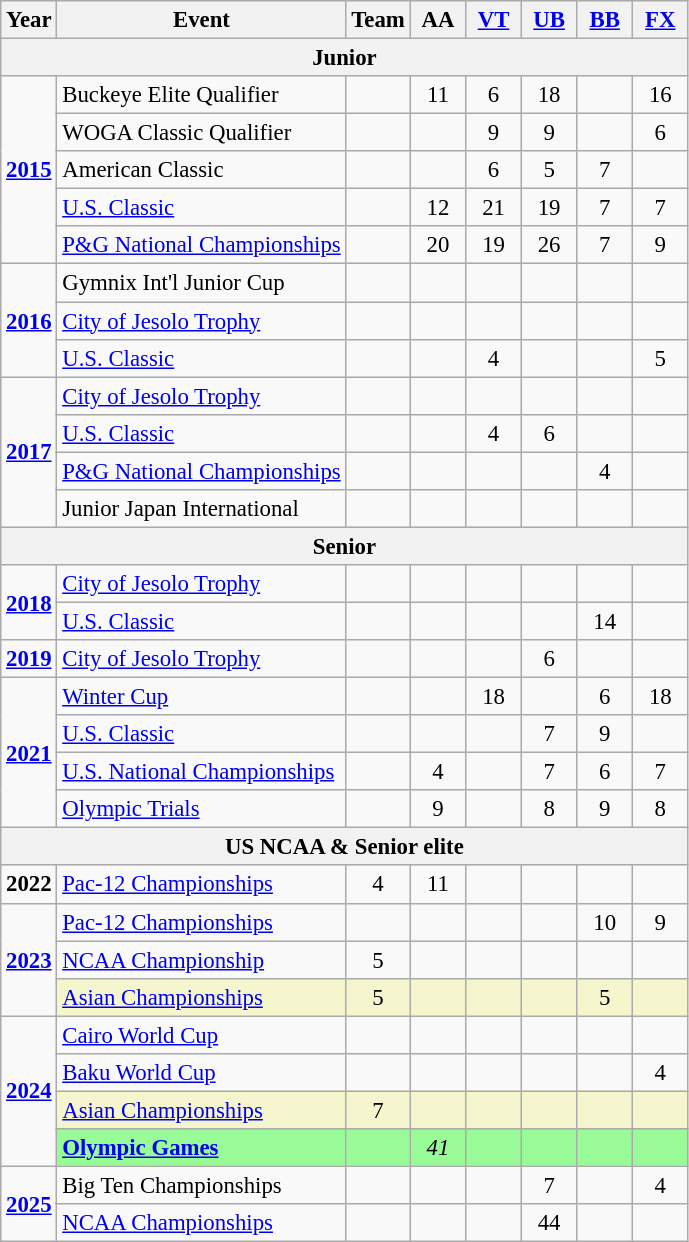<table class="wikitable" style="text-align:center; font-size:95%;">
<tr>
<th align=center>Year</th>
<th align=center>Event</th>
<th style="width:30px;">Team</th>
<th style="width:30px;">AA</th>
<th style="width:30px;"><a href='#'>VT</a></th>
<th style="width:30px;"><a href='#'>UB</a></th>
<th style="width:30px;"><a href='#'>BB</a></th>
<th style="width:30px;"><a href='#'>FX</a></th>
</tr>
<tr>
<th colspan="8">Junior </th>
</tr>
<tr>
<td rowspan="5"><strong><a href='#'>2015</a></strong></td>
<td align=left>Buckeye Elite Qualifier</td>
<td></td>
<td>11</td>
<td>6</td>
<td>18</td>
<td></td>
<td>16</td>
</tr>
<tr>
<td align=left>WOGA Classic Qualifier</td>
<td></td>
<td></td>
<td>9</td>
<td>9</td>
<td></td>
<td>6</td>
</tr>
<tr>
<td align=left>American Classic</td>
<td></td>
<td></td>
<td>6</td>
<td>5</td>
<td>7</td>
<td></td>
</tr>
<tr>
<td align=left><a href='#'>U.S. Classic</a></td>
<td></td>
<td>12</td>
<td>21</td>
<td>19</td>
<td>7</td>
<td>7</td>
</tr>
<tr>
<td align=left><a href='#'>P&G National Championships</a></td>
<td></td>
<td>20</td>
<td>19</td>
<td>26</td>
<td>7</td>
<td>9</td>
</tr>
<tr>
<td rowspan="3"><strong><a href='#'>2016</a></strong></td>
<td align=left>Gymnix Int'l Junior Cup</td>
<td></td>
<td></td>
<td></td>
<td></td>
<td></td>
<td></td>
</tr>
<tr>
<td align=left><a href='#'>City of Jesolo Trophy</a></td>
<td></td>
<td></td>
<td></td>
<td></td>
<td></td>
<td></td>
</tr>
<tr>
<td align=left><a href='#'>U.S. Classic</a></td>
<td></td>
<td></td>
<td>4</td>
<td></td>
<td></td>
<td>5</td>
</tr>
<tr>
<td rowspan="4"><strong><a href='#'>2017</a></strong></td>
<td align=left><a href='#'>City of Jesolo Trophy</a></td>
<td></td>
<td></td>
<td></td>
<td></td>
<td></td>
<td></td>
</tr>
<tr>
<td align=left><a href='#'>U.S. Classic</a></td>
<td></td>
<td></td>
<td>4</td>
<td>6</td>
<td></td>
<td></td>
</tr>
<tr>
<td align=left><a href='#'>P&G National Championships</a></td>
<td></td>
<td></td>
<td></td>
<td></td>
<td>4</td>
<td></td>
</tr>
<tr>
<td align=left>Junior Japan International</td>
<td></td>
<td></td>
<td></td>
<td></td>
<td></td>
<td></td>
</tr>
<tr>
<th colspan="8">Senior </th>
</tr>
<tr>
<td rowspan="2"><strong><a href='#'>2018</a></strong></td>
<td align=left><a href='#'>City of Jesolo Trophy</a></td>
<td></td>
<td></td>
<td></td>
<td></td>
<td></td>
<td></td>
</tr>
<tr>
<td align=left><a href='#'>U.S. Classic</a></td>
<td></td>
<td></td>
<td></td>
<td></td>
<td>14</td>
<td></td>
</tr>
<tr>
<td rowspan="1"><strong><a href='#'>2019</a></strong></td>
<td align=left><a href='#'>City of Jesolo Trophy</a></td>
<td></td>
<td></td>
<td></td>
<td>6</td>
<td></td>
<td></td>
</tr>
<tr>
<td rowspan="4"><strong><a href='#'>2021</a></strong></td>
<td align=left><a href='#'>Winter Cup</a></td>
<td></td>
<td></td>
<td>18</td>
<td></td>
<td>6</td>
<td>18</td>
</tr>
<tr>
<td align=left><a href='#'>U.S. Classic</a></td>
<td></td>
<td></td>
<td></td>
<td>7</td>
<td>9</td>
<td></td>
</tr>
<tr>
<td align=left><a href='#'>U.S. National Championships</a></td>
<td></td>
<td>4</td>
<td></td>
<td>7</td>
<td>6</td>
<td>7</td>
</tr>
<tr>
<td align=left><a href='#'>Olympic Trials</a></td>
<td></td>
<td>9</td>
<td></td>
<td>8</td>
<td>9</td>
<td>8</td>
</tr>
<tr>
<th colspan="8">US NCAA  & Senior elite </th>
</tr>
<tr>
<td rowspan="1"><strong>2022</strong></td>
<td align=left><a href='#'>Pac-12 Championships</a></td>
<td>4</td>
<td>11</td>
<td></td>
<td></td>
<td></td>
<td></td>
</tr>
<tr>
<td rowspan="3"><strong><a href='#'>2023</a></strong></td>
<td align=left><a href='#'>Pac-12 Championships</a></td>
<td></td>
<td></td>
<td></td>
<td></td>
<td>10</td>
<td>9</td>
</tr>
<tr>
<td align=left><a href='#'>NCAA Championship</a></td>
<td>5</td>
<td></td>
<td></td>
<td></td>
<td></td>
<td></td>
</tr>
<tr bgcolor=#F5F6CE>
<td align=left><a href='#'>Asian Championships</a></td>
<td>5</td>
<td></td>
<td></td>
<td></td>
<td>5</td>
<td></td>
</tr>
<tr>
<td rowspan="4"><strong><a href='#'>2024</a></strong></td>
<td align=left><a href='#'>Cairo World Cup</a></td>
<td></td>
<td></td>
<td></td>
<td></td>
<td></td>
<td></td>
</tr>
<tr>
<td align=left><a href='#'>Baku World Cup</a></td>
<td></td>
<td></td>
<td></td>
<td></td>
<td></td>
<td>4</td>
</tr>
<tr bgcolor=#F5F6CE>
<td align=left><a href='#'>Asian Championships</a></td>
<td>7</td>
<td></td>
<td></td>
<td></td>
<td></td>
<td></td>
</tr>
<tr bgcolor=98FB98>
<td align=left><strong><a href='#'>Olympic Games</a></strong></td>
<td></td>
<td><em>41</em></td>
<td></td>
<td></td>
<td></td>
<td></td>
</tr>
<tr>
<td rowspan="2"><strong><a href='#'>2025</a></strong></td>
<td align=left>Big Ten Championships</td>
<td></td>
<td></td>
<td></td>
<td>7</td>
<td></td>
<td>4</td>
</tr>
<tr>
<td align=left><a href='#'>NCAA Championships</a></td>
<td></td>
<td></td>
<td></td>
<td>44</td>
<td></td>
<td></td>
</tr>
</table>
